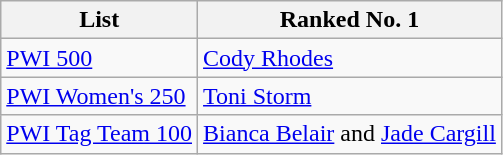<table class="wikitable">
<tr>
<th>List</th>
<th>Ranked No. 1</th>
</tr>
<tr>
<td><a href='#'>PWI 500</a></td>
<td><a href='#'>Cody Rhodes</a></td>
</tr>
<tr>
<td><a href='#'>PWI Women's 250</a></td>
<td><a href='#'>Toni Storm</a></td>
</tr>
<tr>
<td><a href='#'>PWI Tag Team 100</a></td>
<td><a href='#'>Bianca Belair</a> and <a href='#'>Jade Cargill</a></td>
</tr>
</table>
